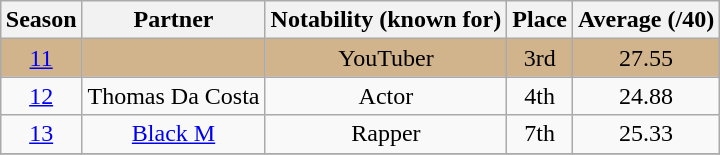<table class="wikitable sortable" style="margin:auto; text-align:center;">
<tr>
<th>Season</th>
<th>Partner</th>
<th>Notability (known for)</th>
<th>Place</th>
<th>Average (/40)</th>
</tr>
<tr bgcolor="tan">
<td><a href='#'>11</a></td>
<td></td>
<td>YouTuber</td>
<td>3rd</td>
<td>27.55</td>
</tr>
<tr>
<td><a href='#'>12</a></td>
<td>Thomas Da Costa</td>
<td>Actor</td>
<td>4th</td>
<td>24.88</td>
</tr>
<tr>
<td><a href='#'>13</a></td>
<td><a href='#'>Black M</a></td>
<td>Rapper</td>
<td>7th</td>
<td>25.33</td>
</tr>
<tr>
</tr>
</table>
